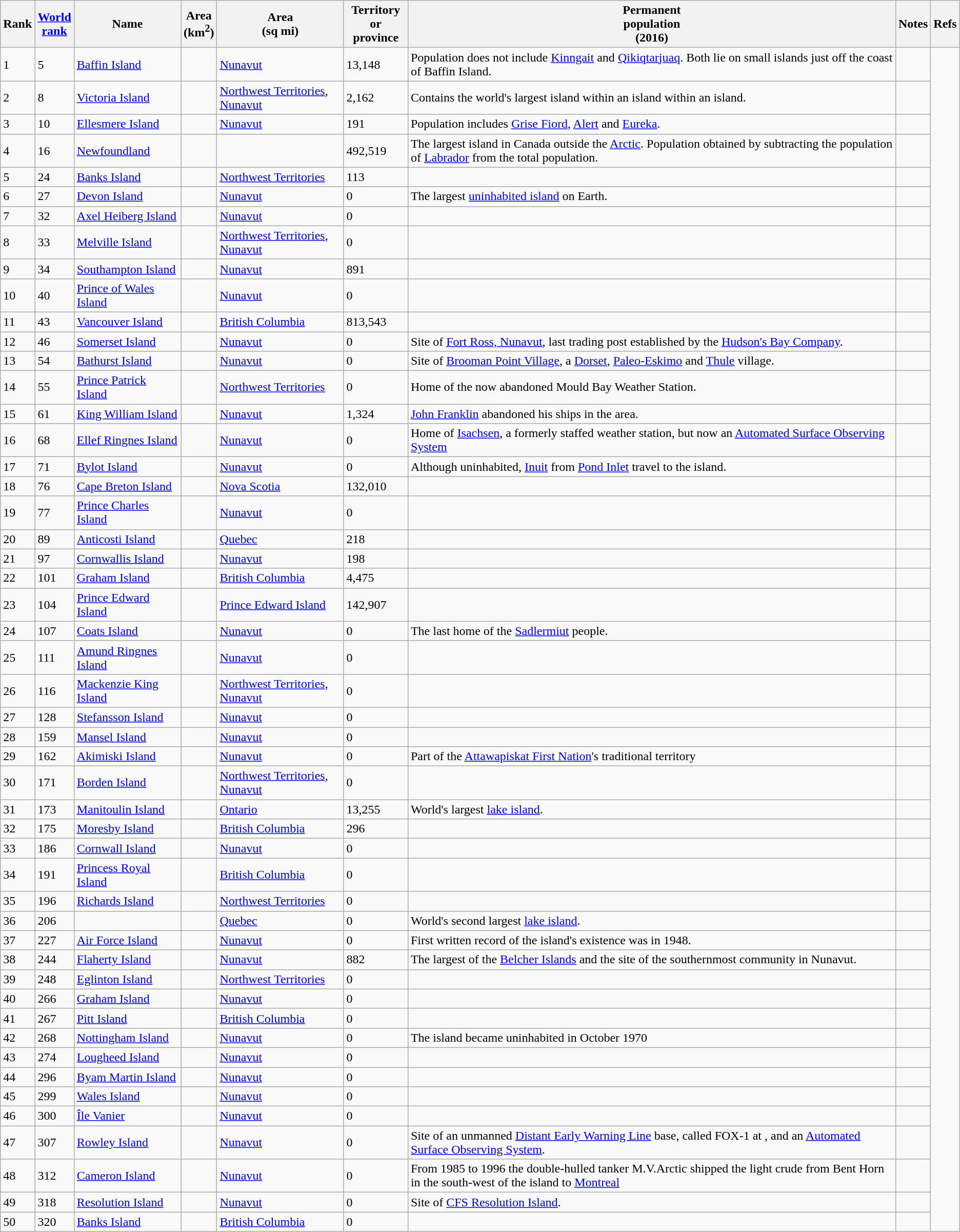<table class="wikitable sortable">
<tr>
<th>Rank</th>
<th><a href='#'>World<br>rank</a></th>
<th>Name</th>
<th>Area<br>(km<sup>2</sup>)</th>
<th>Area<br>(sq mi)</th>
<th>Territory or<br>province</th>
<th>Permanent<br>population<br>(2016)</th>
<th class=unsortable>Notes</th>
<th class=unsortable>Refs</th>
</tr>
<tr>
<td>1</td>
<td>5</td>
<td><a href='#'>Baffin Island</a></td>
<td></td>
<td><a href='#'>Nunavut</a></td>
<td>13,148</td>
<td>Population does not include <a href='#'>Kinngait</a> and <a href='#'>Qikiqtarjuaq</a>. Both lie on small islands just off the coast of Baffin Island.</td>
<td></td>
</tr>
<tr>
<td>2</td>
<td>8</td>
<td><a href='#'>Victoria Island</a></td>
<td></td>
<td><a href='#'>Northwest Territories</a>, <a href='#'>Nunavut</a></td>
<td>2,162</td>
<td>Contains the world's largest island within an island within an island.</td>
<td></td>
</tr>
<tr>
<td>3</td>
<td>10</td>
<td><a href='#'>Ellesmere Island</a></td>
<td></td>
<td><a href='#'>Nunavut</a></td>
<td>191</td>
<td>Population includes <a href='#'>Grise Fiord</a>, <a href='#'>Alert</a> and <a href='#'>Eureka</a>.</td>
<td></td>
</tr>
<tr>
<td>4</td>
<td>16</td>
<td><a href='#'>Newfoundland</a></td>
<td></td>
<td></td>
<td>492,519</td>
<td>The largest island in Canada outside the <a href='#'>Arctic</a>. Population obtained by subtracting the population of <a href='#'>Labrador</a> from the total population.</td>
<td></td>
</tr>
<tr>
<td>5</td>
<td>24</td>
<td><a href='#'>Banks Island</a></td>
<td></td>
<td><a href='#'>Northwest Territories</a></td>
<td>113</td>
<td></td>
<td></td>
</tr>
<tr>
<td>6</td>
<td>27</td>
<td><a href='#'>Devon Island</a></td>
<td></td>
<td><a href='#'>Nunavut</a></td>
<td>0</td>
<td>The largest <a href='#'>uninhabited island</a> on Earth.</td>
<td></td>
</tr>
<tr>
<td>7</td>
<td>32</td>
<td><a href='#'>Axel Heiberg Island</a></td>
<td></td>
<td><a href='#'>Nunavut</a></td>
<td>0</td>
<td></td>
<td></td>
</tr>
<tr>
<td>8</td>
<td>33</td>
<td><a href='#'>Melville Island</a></td>
<td></td>
<td><a href='#'>Northwest Territories</a>, <a href='#'>Nunavut</a></td>
<td>0</td>
<td></td>
<td></td>
</tr>
<tr>
<td>9</td>
<td>34</td>
<td><a href='#'>Southampton Island</a></td>
<td></td>
<td><a href='#'>Nunavut</a></td>
<td>891</td>
<td></td>
<td></td>
</tr>
<tr>
<td>10</td>
<td>40</td>
<td><a href='#'>Prince of Wales Island</a></td>
<td></td>
<td><a href='#'>Nunavut</a></td>
<td>0</td>
<td></td>
<td></td>
</tr>
<tr>
<td>11</td>
<td>43</td>
<td><a href='#'>Vancouver Island</a></td>
<td></td>
<td><a href='#'>British Columbia</a></td>
<td>813,543</td>
<td></td>
<td></td>
</tr>
<tr>
<td>12</td>
<td>46</td>
<td><a href='#'>Somerset Island</a></td>
<td></td>
<td><a href='#'>Nunavut</a></td>
<td>0</td>
<td>Site of <a href='#'>Fort Ross, Nunavut</a>, last trading post established by the <a href='#'>Hudson's Bay Company</a>.</td>
<td></td>
</tr>
<tr>
<td>13</td>
<td>54</td>
<td><a href='#'>Bathurst Island</a></td>
<td></td>
<td><a href='#'>Nunavut</a></td>
<td>0</td>
<td>Site of <a href='#'>Brooman Point Village</a>, a <a href='#'>Dorset</a>, <a href='#'>Paleo-Eskimo</a> and <a href='#'>Thule</a> village.</td>
<td></td>
</tr>
<tr>
<td>14</td>
<td>55</td>
<td><a href='#'>Prince Patrick Island</a></td>
<td></td>
<td><a href='#'>Northwest Territories</a></td>
<td>0</td>
<td>Home of the now abandoned Mould Bay Weather Station.</td>
<td></td>
</tr>
<tr>
<td>15</td>
<td>61</td>
<td><a href='#'>King William Island</a></td>
<td></td>
<td><a href='#'>Nunavut</a></td>
<td>1,324</td>
<td><a href='#'>John Franklin</a> abandoned his ships in the area.</td>
<td></td>
</tr>
<tr>
<td>16</td>
<td>68</td>
<td><a href='#'>Ellef Ringnes Island</a></td>
<td></td>
<td><a href='#'>Nunavut</a></td>
<td>0</td>
<td>Home of <a href='#'>Isachsen</a>, a formerly staffed weather station, but now an <a href='#'>Automated Surface Observing System</a></td>
<td></td>
</tr>
<tr>
<td>17</td>
<td>71</td>
<td><a href='#'>Bylot Island</a></td>
<td></td>
<td><a href='#'>Nunavut</a></td>
<td>0</td>
<td>Although uninhabited, <a href='#'>Inuit</a> from <a href='#'>Pond Inlet</a> travel to the island.</td>
<td></td>
</tr>
<tr>
<td>18</td>
<td>76</td>
<td><a href='#'>Cape Breton Island</a></td>
<td></td>
<td><a href='#'>Nova Scotia</a></td>
<td>132,010</td>
<td></td>
<td></td>
</tr>
<tr>
<td>19</td>
<td>77</td>
<td><a href='#'>Prince Charles Island</a></td>
<td></td>
<td><a href='#'>Nunavut</a></td>
<td>0</td>
<td></td>
<td></td>
</tr>
<tr>
<td>20</td>
<td>89</td>
<td><a href='#'>Anticosti Island</a></td>
<td></td>
<td><a href='#'>Quebec</a></td>
<td>218</td>
<td></td>
<td></td>
</tr>
<tr>
<td>21</td>
<td>97</td>
<td><a href='#'>Cornwallis Island</a></td>
<td></td>
<td><a href='#'>Nunavut</a></td>
<td>198</td>
<td></td>
<td></td>
</tr>
<tr>
<td>22</td>
<td>101</td>
<td><a href='#'>Graham Island</a></td>
<td></td>
<td><a href='#'>British Columbia</a></td>
<td>4,475</td>
<td></td>
<td></td>
</tr>
<tr>
<td>23</td>
<td>104</td>
<td><a href='#'>Prince Edward Island</a></td>
<td></td>
<td><a href='#'>Prince Edward Island</a></td>
<td>142,907</td>
<td></td>
<td></td>
</tr>
<tr>
<td>24</td>
<td>107</td>
<td><a href='#'>Coats Island</a></td>
<td></td>
<td><a href='#'>Nunavut</a></td>
<td>0</td>
<td>The last home of the <a href='#'>Sadlermiut</a> people.</td>
<td></td>
</tr>
<tr>
<td>25</td>
<td>111</td>
<td><a href='#'>Amund Ringnes Island</a></td>
<td></td>
<td><a href='#'>Nunavut</a></td>
<td>0</td>
<td></td>
<td></td>
</tr>
<tr>
<td>26</td>
<td>116</td>
<td><a href='#'>Mackenzie King Island</a></td>
<td></td>
<td><a href='#'>Northwest Territories</a>, <a href='#'>Nunavut</a></td>
<td>0</td>
<td></td>
<td></td>
</tr>
<tr>
<td>27</td>
<td>128</td>
<td><a href='#'>Stefansson Island</a></td>
<td></td>
<td><a href='#'>Nunavut</a></td>
<td>0</td>
<td></td>
<td></td>
</tr>
<tr>
<td>28</td>
<td>159</td>
<td><a href='#'>Mansel Island</a></td>
<td></td>
<td><a href='#'>Nunavut</a></td>
<td>0</td>
<td></td>
<td></td>
</tr>
<tr>
<td>29</td>
<td>162</td>
<td><a href='#'>Akimiski Island</a></td>
<td></td>
<td><a href='#'>Nunavut</a></td>
<td>0</td>
<td>Part of the <a href='#'>Attawapiskat First Nation</a>'s traditional territory</td>
<td></td>
</tr>
<tr>
<td>30</td>
<td>171</td>
<td><a href='#'>Borden Island</a></td>
<td></td>
<td><a href='#'>Northwest Territories</a>, <a href='#'>Nunavut</a></td>
<td>0</td>
<td></td>
<td></td>
</tr>
<tr>
<td>31</td>
<td>173</td>
<td><a href='#'>Manitoulin Island</a></td>
<td></td>
<td><a href='#'>Ontario</a></td>
<td>13,255</td>
<td>World's largest <a href='#'>lake island</a>.</td>
<td></td>
</tr>
<tr>
<td>32</td>
<td>175</td>
<td><a href='#'>Moresby Island</a></td>
<td></td>
<td><a href='#'>British Columbia</a></td>
<td>296</td>
<td></td>
<td></td>
</tr>
<tr>
<td>33</td>
<td>186</td>
<td><a href='#'>Cornwall Island</a></td>
<td></td>
<td><a href='#'>Nunavut</a></td>
<td>0</td>
<td></td>
<td></td>
</tr>
<tr>
<td>34</td>
<td>191</td>
<td><a href='#'>Princess Royal Island</a></td>
<td></td>
<td><a href='#'>British Columbia</a></td>
<td>0</td>
<td></td>
<td></td>
</tr>
<tr>
<td>35</td>
<td>196</td>
<td><a href='#'>Richards Island</a></td>
<td></td>
<td><a href='#'>Northwest Territories</a></td>
<td>0</td>
<td></td>
<td></td>
</tr>
<tr>
<td>36</td>
<td>206</td>
<td></td>
<td></td>
<td><a href='#'>Quebec</a></td>
<td>0</td>
<td>World's second largest <a href='#'>lake island</a>.</td>
<td></td>
</tr>
<tr>
<td>37</td>
<td>227</td>
<td><a href='#'>Air Force Island</a></td>
<td></td>
<td><a href='#'>Nunavut</a></td>
<td>0</td>
<td>First written record of the island's existence was in 1948.</td>
<td></td>
</tr>
<tr>
<td>38</td>
<td>244</td>
<td><a href='#'>Flaherty Island</a></td>
<td></td>
<td><a href='#'>Nunavut</a></td>
<td>882</td>
<td>The largest of the <a href='#'>Belcher Islands</a> and the site of the southernmost community in Nunavut.</td>
<td></td>
</tr>
<tr>
<td>39</td>
<td>248</td>
<td><a href='#'>Eglinton Island</a></td>
<td></td>
<td><a href='#'>Northwest Territories</a></td>
<td>0</td>
<td></td>
<td></td>
</tr>
<tr>
<td>40</td>
<td>266</td>
<td><a href='#'>Graham Island</a></td>
<td></td>
<td><a href='#'>Nunavut</a></td>
<td>0</td>
<td></td>
<td></td>
</tr>
<tr>
<td>41</td>
<td>267</td>
<td><a href='#'>Pitt Island</a></td>
<td></td>
<td><a href='#'>British Columbia</a></td>
<td>0</td>
<td></td>
<td></td>
</tr>
<tr>
<td>42</td>
<td>268</td>
<td><a href='#'>Nottingham Island</a></td>
<td></td>
<td><a href='#'>Nunavut</a></td>
<td>0</td>
<td>The island became uninhabited in October 1970</td>
<td></td>
</tr>
<tr>
<td>43</td>
<td>274</td>
<td><a href='#'>Lougheed Island</a></td>
<td></td>
<td><a href='#'>Nunavut</a></td>
<td>0</td>
<td></td>
<td></td>
</tr>
<tr>
<td>44</td>
<td>296</td>
<td><a href='#'>Byam Martin Island</a></td>
<td></td>
<td><a href='#'>Nunavut</a></td>
<td>0</td>
<td></td>
<td></td>
</tr>
<tr>
<td>45</td>
<td>299</td>
<td><a href='#'>Wales Island</a></td>
<td></td>
<td><a href='#'>Nunavut</a></td>
<td>0</td>
<td></td>
<td></td>
</tr>
<tr>
<td>46</td>
<td>300</td>
<td><a href='#'>Île Vanier</a></td>
<td></td>
<td><a href='#'>Nunavut</a></td>
<td>0</td>
<td></td>
<td></td>
</tr>
<tr>
<td>47</td>
<td>307</td>
<td><a href='#'>Rowley Island</a></td>
<td></td>
<td><a href='#'>Nunavut</a></td>
<td>0</td>
<td>Site of an unmanned <a href='#'>Distant Early Warning Line</a> base, called FOX-1 at , and an <a href='#'>Automated Surface Observing System</a>.</td>
<td></td>
</tr>
<tr>
<td>48</td>
<td>312</td>
<td><a href='#'>Cameron Island</a></td>
<td></td>
<td><a href='#'>Nunavut</a></td>
<td>0</td>
<td>From 1985 to 1996 the double-hulled tanker M.V.Arctic shipped the light crude from Bent Horn in the south-west of the island to <a href='#'>Montreal</a></td>
<td></td>
</tr>
<tr>
<td>49</td>
<td>318</td>
<td><a href='#'>Resolution Island</a></td>
<td></td>
<td><a href='#'>Nunavut</a></td>
<td>0</td>
<td>Site of <a href='#'>CFS Resolution Island</a>.</td>
<td></td>
</tr>
<tr>
<td>50</td>
<td>320</td>
<td><a href='#'>Banks Island</a></td>
<td></td>
<td><a href='#'>British Columbia</a></td>
<td>0</td>
<td></td>
<td></td>
</tr>
</table>
